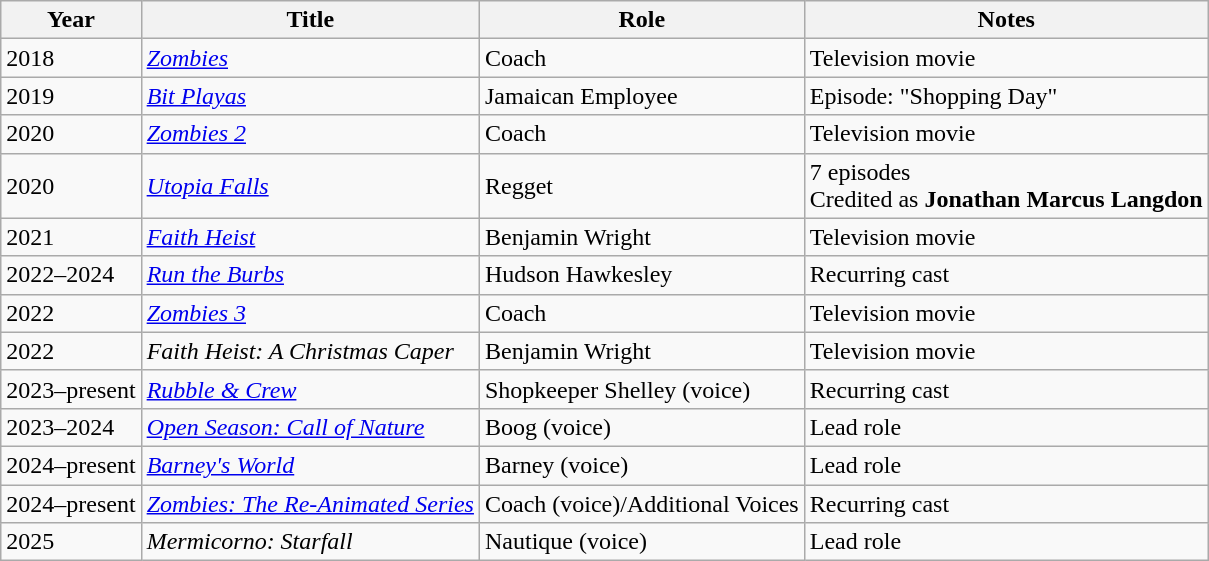<table class="wikitable sortable">
<tr>
<th>Year</th>
<th>Title</th>
<th>Role</th>
<th>Notes</th>
</tr>
<tr>
<td>2018</td>
<td><em><a href='#'>Zombies</a></em></td>
<td>Coach</td>
<td>Television movie</td>
</tr>
<tr>
<td>2019</td>
<td><em><a href='#'>Bit Playas</a></em></td>
<td>Jamaican Employee</td>
<td>Episode: "Shopping Day"</td>
</tr>
<tr>
<td>2020</td>
<td><em><a href='#'>Zombies 2</a></em></td>
<td>Coach</td>
<td>Television movie</td>
</tr>
<tr>
<td>2020</td>
<td><em><a href='#'>Utopia Falls</a></em></td>
<td>Regget</td>
<td>7 episodes<br>Credited as <strong>Jonathan Marcus Langdon</strong></td>
</tr>
<tr>
<td>2021</td>
<td><em><a href='#'>Faith Heist</a></em></td>
<td>Benjamin Wright</td>
<td>Television movie</td>
</tr>
<tr>
<td>2022–2024</td>
<td><em><a href='#'>Run the Burbs</a></em></td>
<td>Hudson Hawkesley</td>
<td>Recurring cast</td>
</tr>
<tr>
<td>2022</td>
<td><em><a href='#'>Zombies 3</a></em></td>
<td>Coach</td>
<td>Television movie</td>
</tr>
<tr>
<td>2022</td>
<td><em>Faith Heist: A Christmas Caper</em></td>
<td>Benjamin Wright</td>
<td>Television movie</td>
</tr>
<tr>
<td>2023–present</td>
<td><em><a href='#'>Rubble & Crew</a></em></td>
<td>Shopkeeper Shelley (voice)</td>
<td>Recurring cast</td>
</tr>
<tr>
<td>2023–2024</td>
<td><em><a href='#'>Open Season: Call of Nature</a></em></td>
<td>Boog (voice)</td>
<td>Lead role</td>
</tr>
<tr>
<td>2024–present</td>
<td><em><a href='#'>Barney's World</a></em></td>
<td>Barney (voice)</td>
<td>Lead role</td>
</tr>
<tr>
<td>2024–present</td>
<td><em><a href='#'>Zombies: The Re-Animated Series</a></em></td>
<td>Coach (voice)/Additional Voices</td>
<td>Recurring cast</td>
</tr>
<tr>
<td>2025</td>
<td><em>Mermicorno: Starfall</em></td>
<td>Nautique (voice)</td>
<td>Lead role</td>
</tr>
</table>
